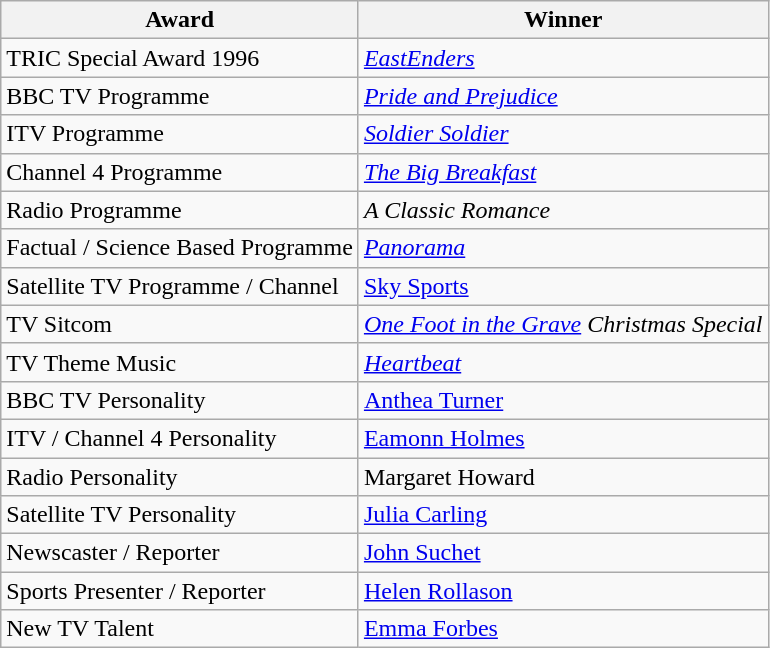<table class="wikitable">
<tr>
<th>Award</th>
<th>Winner</th>
</tr>
<tr>
<td>TRIC Special Award 1996</td>
<td><em><a href='#'>EastEnders</a></em></td>
</tr>
<tr>
<td>BBC TV Programme</td>
<td><em><a href='#'>Pride and Prejudice</a></em></td>
</tr>
<tr>
<td>ITV Programme</td>
<td><em><a href='#'>Soldier Soldier</a></em></td>
</tr>
<tr>
<td>Channel 4 Programme</td>
<td><em><a href='#'>The Big Breakfast</a></em></td>
</tr>
<tr>
<td>Radio Programme</td>
<td><em>A Classic Romance</em></td>
</tr>
<tr>
<td>Factual / Science Based Programme</td>
<td><em><a href='#'>Panorama</a></em></td>
</tr>
<tr>
<td>Satellite TV Programme / Channel</td>
<td><a href='#'>Sky Sports</a></td>
</tr>
<tr>
<td>TV Sitcom</td>
<td><em><a href='#'>One Foot in the Grave</a> Christmas Special</em></td>
</tr>
<tr>
<td>TV Theme Music</td>
<td><em><a href='#'>Heartbeat</a></em></td>
</tr>
<tr>
<td>BBC TV Personality</td>
<td><a href='#'>Anthea Turner</a></td>
</tr>
<tr>
<td>ITV / Channel 4 Personality</td>
<td><a href='#'>Eamonn Holmes</a></td>
</tr>
<tr>
<td>Radio Personality</td>
<td>Margaret Howard</td>
</tr>
<tr>
<td>Satellite TV Personality</td>
<td><a href='#'>Julia Carling</a></td>
</tr>
<tr>
<td>Newscaster / Reporter</td>
<td><a href='#'>John Suchet</a></td>
</tr>
<tr>
<td>Sports Presenter / Reporter</td>
<td><a href='#'>Helen Rollason</a></td>
</tr>
<tr>
<td>New TV Talent</td>
<td><a href='#'>Emma Forbes</a></td>
</tr>
</table>
